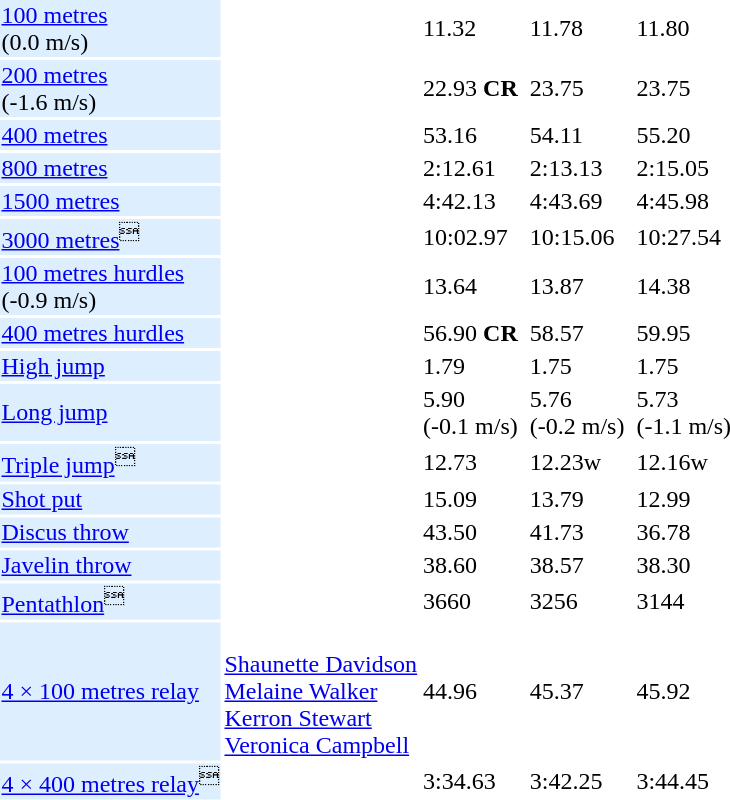<table>
<tr>
<td bgcolor = DDEEFF><a href='#'>100 metres</a> <br> (0.0 m/s)</td>
<td></td>
<td>11.32</td>
<td></td>
<td>11.78</td>
<td></td>
<td>11.80</td>
</tr>
<tr>
<td bgcolor = DDEEFF><a href='#'>200 metres</a> <br> (-1.6 m/s)</td>
<td></td>
<td>22.93 <strong>CR</strong></td>
<td></td>
<td>23.75</td>
<td></td>
<td>23.75</td>
</tr>
<tr>
<td bgcolor = DDEEFF><a href='#'>400 metres</a></td>
<td></td>
<td>53.16</td>
<td></td>
<td>54.11</td>
<td></td>
<td>55.20</td>
</tr>
<tr>
<td bgcolor = DDEEFF><a href='#'>800 metres</a></td>
<td></td>
<td>2:12.61</td>
<td></td>
<td>2:13.13</td>
<td></td>
<td>2:15.05</td>
</tr>
<tr>
<td bgcolor = DDEEFF><a href='#'>1500 metres</a></td>
<td></td>
<td>4:42.13</td>
<td></td>
<td>4:43.69</td>
<td></td>
<td>4:45.98</td>
</tr>
<tr>
<td bgcolor = DDEEFF><a href='#'>3000 metres</a><sup></sup></td>
<td></td>
<td>10:02.97</td>
<td></td>
<td>10:15.06</td>
<td></td>
<td>10:27.54</td>
</tr>
<tr>
<td bgcolor = DDEEFF><a href='#'>100 metres hurdles</a> <br> (-0.9 m/s)</td>
<td></td>
<td>13.64</td>
<td></td>
<td>13.87</td>
<td></td>
<td>14.38</td>
</tr>
<tr>
<td bgcolor = DDEEFF><a href='#'>400 metres hurdles</a></td>
<td></td>
<td>56.90 <strong>CR</strong></td>
<td></td>
<td>58.57</td>
<td></td>
<td>59.95</td>
</tr>
<tr>
<td bgcolor = DDEEFF><a href='#'>High jump</a></td>
<td></td>
<td>1.79</td>
<td></td>
<td>1.75</td>
<td></td>
<td>1.75</td>
</tr>
<tr>
<td bgcolor = DDEEFF><a href='#'>Long jump</a></td>
<td></td>
<td>5.90 <br> (-0.1 m/s)</td>
<td></td>
<td>5.76 <br> (-0.2 m/s)</td>
<td></td>
<td>5.73 <br> (-1.1 m/s)</td>
</tr>
<tr>
<td bgcolor = DDEEFF><a href='#'>Triple jump</a><sup></sup></td>
<td></td>
<td>12.73</td>
<td></td>
<td>12.23w</td>
<td></td>
<td>12.16w</td>
</tr>
<tr>
<td bgcolor = DDEEFF><a href='#'>Shot put</a></td>
<td></td>
<td>15.09</td>
<td></td>
<td>13.79</td>
<td></td>
<td>12.99</td>
</tr>
<tr>
<td bgcolor = DDEEFF><a href='#'>Discus throw</a></td>
<td></td>
<td>43.50</td>
<td></td>
<td>41.73</td>
<td></td>
<td>36.78</td>
</tr>
<tr>
<td bgcolor = DDEEFF><a href='#'>Javelin throw</a></td>
<td></td>
<td>38.60</td>
<td></td>
<td>38.57</td>
<td></td>
<td>38.30</td>
</tr>
<tr>
<td bgcolor = DDEEFF><a href='#'>Pentathlon</a><sup></sup></td>
<td></td>
<td>3660</td>
<td></td>
<td>3256</td>
<td></td>
<td>3144</td>
</tr>
<tr>
<td bgcolor = DDEEFF><a href='#'>4 × 100 metres relay</a></td>
<td>  <br> <a href='#'>Shaunette Davidson</a> <br> <a href='#'>Melaine Walker</a> <br> <a href='#'>Kerron Stewart</a> <br> <a href='#'>Veronica Campbell</a></td>
<td>44.96</td>
<td></td>
<td>45.37</td>
<td></td>
<td>45.92</td>
</tr>
<tr>
<td bgcolor = DDEEFF><a href='#'>4 × 400 metres relay</a><sup></sup></td>
<td></td>
<td>3:34.63</td>
<td></td>
<td>3:42.25</td>
<td></td>
<td>3:44.45</td>
</tr>
</table>
